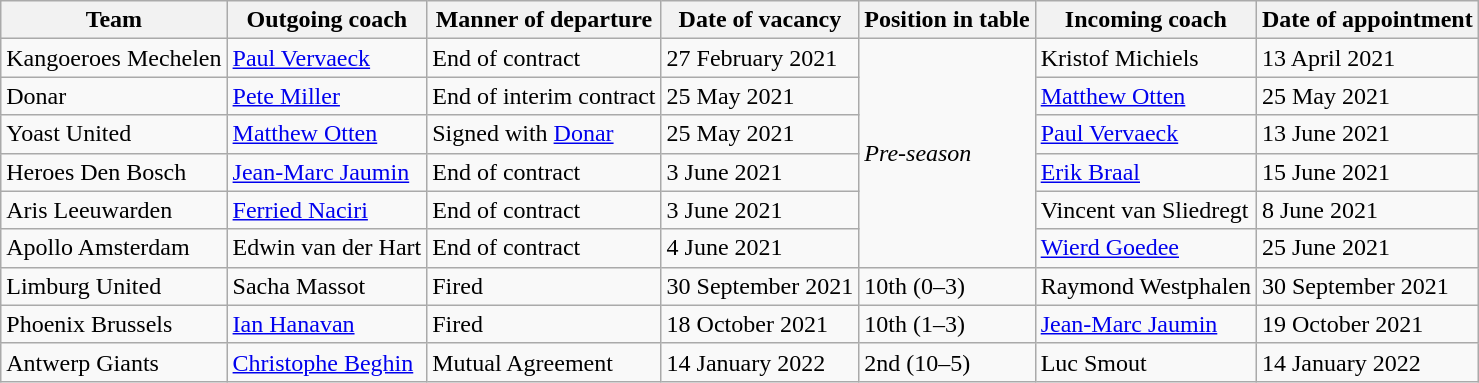<table class="wikitable sortable">
<tr>
<th>Team</th>
<th>Outgoing coach</th>
<th>Manner of departure</th>
<th>Date of vacancy</th>
<th>Position in table</th>
<th>Incoming coach</th>
<th>Date of appointment</th>
</tr>
<tr>
<td>Kangoeroes Mechelen</td>
<td> <a href='#'>Paul Vervaeck</a></td>
<td>End of contract</td>
<td>27 February 2021 </td>
<td rowspan=6><em>Pre-season</em></td>
<td> Kristof Michiels</td>
<td>13 April 2021 </td>
</tr>
<tr>
<td>Donar</td>
<td> <a href='#'>Pete Miller</a></td>
<td>End of interim contract</td>
<td>25 May 2021</td>
<td> <a href='#'>Matthew Otten</a></td>
<td>25 May 2021</td>
</tr>
<tr>
<td>Yoast United</td>
<td> <a href='#'>Matthew Otten</a></td>
<td>Signed with <a href='#'>Donar</a></td>
<td>25 May 2021</td>
<td> <a href='#'>Paul Vervaeck</a></td>
<td>13 June 2021</td>
</tr>
<tr>
<td>Heroes Den Bosch</td>
<td> <a href='#'>Jean-Marc Jaumin</a></td>
<td>End of contract</td>
<td>3 June 2021</td>
<td> <a href='#'>Erik Braal</a></td>
<td>15 June 2021 </td>
</tr>
<tr>
<td>Aris Leeuwarden</td>
<td> <a href='#'>Ferried Naciri</a></td>
<td>End of contract</td>
<td>3 June 2021</td>
<td> Vincent van Sliedregt</td>
<td>8 June 2021</td>
</tr>
<tr>
<td>Apollo Amsterdam</td>
<td> Edwin van der Hart</td>
<td>End of contract</td>
<td>4 June 2021</td>
<td> <a href='#'>Wierd Goedee</a></td>
<td>25 June 2021</td>
</tr>
<tr>
<td>Limburg United</td>
<td> Sacha Massot</td>
<td>Fired</td>
<td>30 September 2021</td>
<td>10th (0–3)</td>
<td> Raymond Westphalen</td>
<td>30 September 2021</td>
</tr>
<tr>
<td>Phoenix Brussels</td>
<td> <a href='#'>Ian Hanavan</a></td>
<td>Fired</td>
<td>18 October 2021</td>
<td>10th (1–3)</td>
<td> <a href='#'>Jean-Marc Jaumin</a></td>
<td>19 October 2021</td>
</tr>
<tr>
<td>Antwerp Giants</td>
<td> <a href='#'>Christophe Beghin</a></td>
<td>Mutual Agreement</td>
<td>14 January 2022</td>
<td>2nd (10–5)</td>
<td> Luc Smout</td>
<td>14 January 2022</td>
</tr>
</table>
